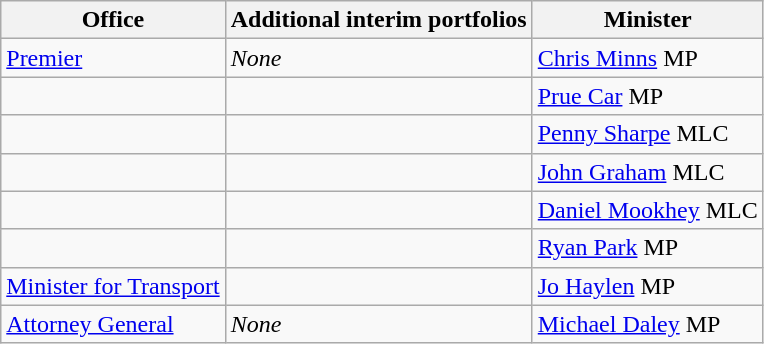<table class="wikitable sortable">
<tr>
<th>Office</th>
<th>Additional interim portfolios</th>
<th>Minister</th>
</tr>
<tr>
<td><a href='#'>Premier</a></td>
<td><em>None</em></td>
<td><a href='#'>Chris Minns</a> MP</td>
</tr>
<tr>
<td></td>
<td></td>
<td><a href='#'>Prue Car</a> MP</td>
</tr>
<tr>
<td></td>
<td></td>
<td><a href='#'>Penny Sharpe</a> MLC</td>
</tr>
<tr>
<td></td>
<td></td>
<td><a href='#'>John Graham</a> MLC</td>
</tr>
<tr>
<td></td>
<td></td>
<td><a href='#'>Daniel Mookhey</a> MLC</td>
</tr>
<tr>
<td></td>
<td></td>
<td><a href='#'>Ryan Park</a> MP</td>
</tr>
<tr>
<td><a href='#'>Minister for Transport</a></td>
<td></td>
<td><a href='#'>Jo Haylen</a> MP</td>
</tr>
<tr>
<td><a href='#'>Attorney General</a></td>
<td><em>None</em></td>
<td><a href='#'>Michael Daley</a> MP</td>
</tr>
</table>
